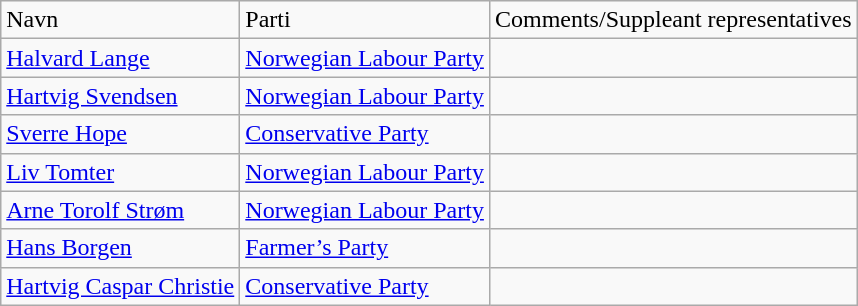<table class="wikitable">
<tr>
<td>Navn</td>
<td>Parti</td>
<td>Comments/Suppleant representatives</td>
</tr>
<tr>
<td><a href='#'>Halvard Lange</a></td>
<td><a href='#'>Norwegian Labour Party</a></td>
<td></td>
</tr>
<tr>
<td><a href='#'>Hartvig Svendsen</a></td>
<td><a href='#'>Norwegian Labour Party</a></td>
<td></td>
</tr>
<tr>
<td><a href='#'>Sverre Hope</a></td>
<td><a href='#'>Conservative Party</a></td>
<td></td>
</tr>
<tr>
<td><a href='#'>Liv Tomter</a></td>
<td><a href='#'>Norwegian Labour Party</a></td>
<td></td>
</tr>
<tr>
<td><a href='#'>Arne Torolf Strøm</a></td>
<td><a href='#'>Norwegian Labour Party</a></td>
<td></td>
</tr>
<tr>
<td><a href='#'>Hans Borgen</a></td>
<td><a href='#'>Farmer’s Party</a></td>
<td></td>
</tr>
<tr>
<td><a href='#'>Hartvig Caspar Christie</a></td>
<td><a href='#'>Conservative Party</a></td>
<td></td>
</tr>
</table>
